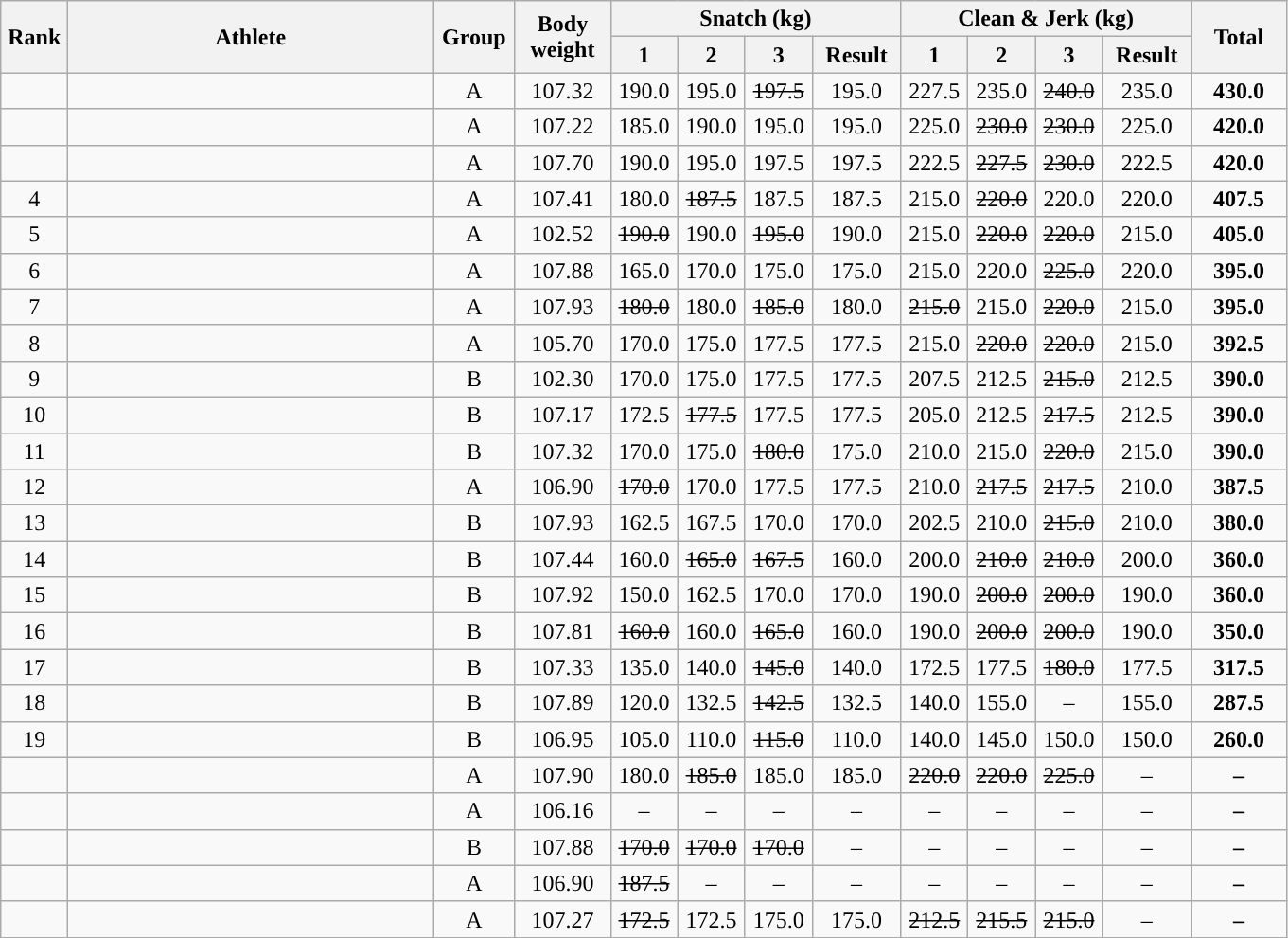<table class="wikitable" style=" text-align:center;">
<tr>
<th rowspan=2 width=40>Rank</th>
<th rowspan=2 width=250>Athlete</th>
<th rowspan=2 width=50>Group</th>
<th rowspan=2 width=60>Body weight</th>
<th colspan=4>Snatch (kg)</th>
<th colspan=4>Clean & Jerk (kg)</th>
<th rowspan=2 width=60>Total</th>
</tr>
<tr>
<th width=40>1</th>
<th width=40>2</th>
<th width=40>3</th>
<th width=55>Result</th>
<th width=40>1</th>
<th width=40>2</th>
<th width=40>3</th>
<th width=55>Result</th>
</tr>
<tr>
<td></td>
<td align=left></td>
<td>A</td>
<td>107.32</td>
<td>190.0</td>
<td>195.0</td>
<td><s>197.5</s></td>
<td>195.0</td>
<td>227.5</td>
<td>235.0</td>
<td><s>240.0</s></td>
<td>235.0</td>
<td><strong>430.0</strong></td>
</tr>
<tr>
<td></td>
<td align=left></td>
<td>A</td>
<td>107.22</td>
<td>185.0</td>
<td>190.0</td>
<td>195.0</td>
<td>195.0</td>
<td>225.0</td>
<td><s>230.0</s></td>
<td><s>230.0</s></td>
<td>225.0</td>
<td><strong>420.0</strong></td>
</tr>
<tr>
<td></td>
<td align=left></td>
<td>A</td>
<td>107.70</td>
<td>190.0</td>
<td>195.0</td>
<td>197.5</td>
<td>197.5</td>
<td>222.5</td>
<td><s>227.5</s></td>
<td><s>230.0</s></td>
<td>222.5</td>
<td><strong>420.0</strong></td>
</tr>
<tr>
<td>4</td>
<td align=left></td>
<td>A</td>
<td>107.41</td>
<td>180.0</td>
<td><s>187.5</s></td>
<td>187.5</td>
<td>187.5</td>
<td>215.0</td>
<td><s>220.0</s></td>
<td>220.0</td>
<td>220.0</td>
<td><strong>407.5</strong></td>
</tr>
<tr>
<td>5</td>
<td align=left></td>
<td>A</td>
<td>102.52</td>
<td><s>190.0</s></td>
<td>190.0</td>
<td><s>195.0</s></td>
<td>190.0</td>
<td>215.0</td>
<td><s>220.0</s></td>
<td><s>220.0</s></td>
<td>215.0</td>
<td><strong>405.0</strong></td>
</tr>
<tr>
<td>6</td>
<td align=left></td>
<td>A</td>
<td>107.88</td>
<td>165.0</td>
<td>170.0</td>
<td>175.0</td>
<td>175.0</td>
<td>215.0</td>
<td>220.0</td>
<td><s>225.0</s></td>
<td>220.0</td>
<td><strong>395.0</strong></td>
</tr>
<tr>
<td>7</td>
<td align=left></td>
<td>A</td>
<td>107.93</td>
<td><s>180.0</s></td>
<td>180.0</td>
<td><s>185.0</s></td>
<td>180.0</td>
<td><s>215.0</s></td>
<td>215.0</td>
<td><s>220.0</s></td>
<td>215.0</td>
<td><strong>395.0</strong></td>
</tr>
<tr>
<td>8</td>
<td align=left></td>
<td>A</td>
<td>105.70</td>
<td>170.0</td>
<td>175.0</td>
<td>177.5</td>
<td>177.5</td>
<td>215.0</td>
<td><s>220.0</s></td>
<td><s>220.0</s></td>
<td>215.0</td>
<td><strong>392.5</strong></td>
</tr>
<tr>
<td>9</td>
<td align=left></td>
<td>B</td>
<td>102.30</td>
<td>170.0</td>
<td>175.0</td>
<td>177.5</td>
<td>177.5</td>
<td>207.5</td>
<td>212.5</td>
<td><s>215.0</s></td>
<td>212.5</td>
<td><strong>390.0</strong></td>
</tr>
<tr>
<td>10</td>
<td align=left></td>
<td>B</td>
<td>107.17</td>
<td>172.5</td>
<td><s>177.5</s></td>
<td>177.5</td>
<td>177.5</td>
<td>205.0</td>
<td>212.5</td>
<td><s>217.5</s></td>
<td>212.5</td>
<td><strong>390.0</strong></td>
</tr>
<tr>
<td>11</td>
<td align=left></td>
<td>B</td>
<td>107.32</td>
<td>170.0</td>
<td>175.0</td>
<td><s>180.0</s></td>
<td>175.0</td>
<td>210.0</td>
<td>215.0</td>
<td><s>220.0</s></td>
<td>215.0</td>
<td><strong>390.0</strong></td>
</tr>
<tr>
<td>12</td>
<td align=left></td>
<td>A</td>
<td>106.90</td>
<td><s>170.0</s></td>
<td>170.0</td>
<td>177.5</td>
<td>177.5</td>
<td>210.0</td>
<td><s>217.5</s></td>
<td><s>217.5</s></td>
<td>210.0</td>
<td><strong>387.5</strong></td>
</tr>
<tr>
<td>13</td>
<td align=left></td>
<td>B</td>
<td>107.93</td>
<td>162.5</td>
<td>167.5</td>
<td>170.0</td>
<td>170.0</td>
<td>202.5</td>
<td>210.0</td>
<td><s>215.0</s></td>
<td>210.0</td>
<td><strong>380.0</strong></td>
</tr>
<tr>
<td>14</td>
<td align=left></td>
<td>B</td>
<td>107.44</td>
<td>160.0</td>
<td><s>165.0</s></td>
<td><s>167.5</s></td>
<td>160.0</td>
<td>200.0</td>
<td><s>210.0</s></td>
<td><s>210.0</s></td>
<td>200.0</td>
<td><strong>360.0</strong></td>
</tr>
<tr>
<td>15</td>
<td align=left></td>
<td>B</td>
<td>107.92</td>
<td>150.0</td>
<td>162.5</td>
<td>170.0</td>
<td>170.0</td>
<td>190.0</td>
<td><s>200.0</s></td>
<td><s>200.0</s></td>
<td>190.0</td>
<td><strong>360.0</strong></td>
</tr>
<tr>
<td>16</td>
<td align=left></td>
<td>B</td>
<td>107.81</td>
<td><s>160.0</s></td>
<td>160.0</td>
<td><s>165.0</s></td>
<td>160.0</td>
<td>190.0</td>
<td><s>200.0</s></td>
<td><s>200.0</s></td>
<td>190.0</td>
<td><strong>350.0</strong></td>
</tr>
<tr>
<td>17</td>
<td align=left></td>
<td>B</td>
<td>107.33</td>
<td>135.0</td>
<td>140.0</td>
<td><s>145.0</s></td>
<td>140.0</td>
<td>172.5</td>
<td>177.5</td>
<td><s>180.0</s></td>
<td>177.5</td>
<td><strong>317.5</strong></td>
</tr>
<tr>
<td>18</td>
<td align="left"></td>
<td>B</td>
<td>107.89</td>
<td>120.0</td>
<td>132.5</td>
<td><s>142.5</s></td>
<td>132.5</td>
<td>140.0</td>
<td>155.0</td>
<td>–</td>
<td>155.0</td>
<td><strong>287.5</strong></td>
</tr>
<tr>
<td>19</td>
<td align="left"></td>
<td>B</td>
<td>106.95</td>
<td>105.0</td>
<td>110.0</td>
<td><s>115.0</s></td>
<td>110.0</td>
<td>140.0</td>
<td>145.0</td>
<td>150.0</td>
<td>150.0</td>
<td><strong>260.0</strong></td>
</tr>
<tr>
<td></td>
<td align="left"></td>
<td>A</td>
<td>107.90</td>
<td>180.0</td>
<td><s>185.0</s></td>
<td>185.0</td>
<td>185.0</td>
<td><s>220.0</s></td>
<td><s>220.0</s></td>
<td><s>225.0</s></td>
<td>–</td>
<td><strong>–</strong></td>
</tr>
<tr>
<td></td>
<td align="left"></td>
<td>A</td>
<td>106.16</td>
<td>–</td>
<td>–</td>
<td>–</td>
<td>–</td>
<td>–</td>
<td>–</td>
<td>–</td>
<td>–</td>
<td><strong>–</strong></td>
</tr>
<tr>
<td></td>
<td align="left"></td>
<td>B</td>
<td>107.88</td>
<td><s>170.0</s></td>
<td><s>170.0</s></td>
<td><s>170.0</s></td>
<td>–</td>
<td>–</td>
<td>–</td>
<td>–</td>
<td>–</td>
<td><strong>–</strong></td>
</tr>
<tr>
<td></td>
<td align="left"></td>
<td>A</td>
<td>106.90</td>
<td><s>187.5</s></td>
<td>–</td>
<td>–</td>
<td>–</td>
<td>–</td>
<td>–</td>
<td>–</td>
<td>–</td>
<td><strong>–</strong></td>
</tr>
<tr>
<td></td>
<td align="left"></td>
<td>A</td>
<td>107.27</td>
<td><s>172.5</s></td>
<td>172.5</td>
<td>175.0</td>
<td>175.0</td>
<td><s>212.5</s></td>
<td><s>215.5</s></td>
<td><s>215.0</s></td>
<td>–</td>
<td><strong>–</strong></td>
</tr>
</table>
